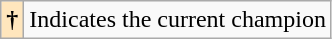<table class="wikitable">
<tr>
<th style="background:#ffe6bd;">†</th>
<td>Indicates the current champion</td>
</tr>
</table>
